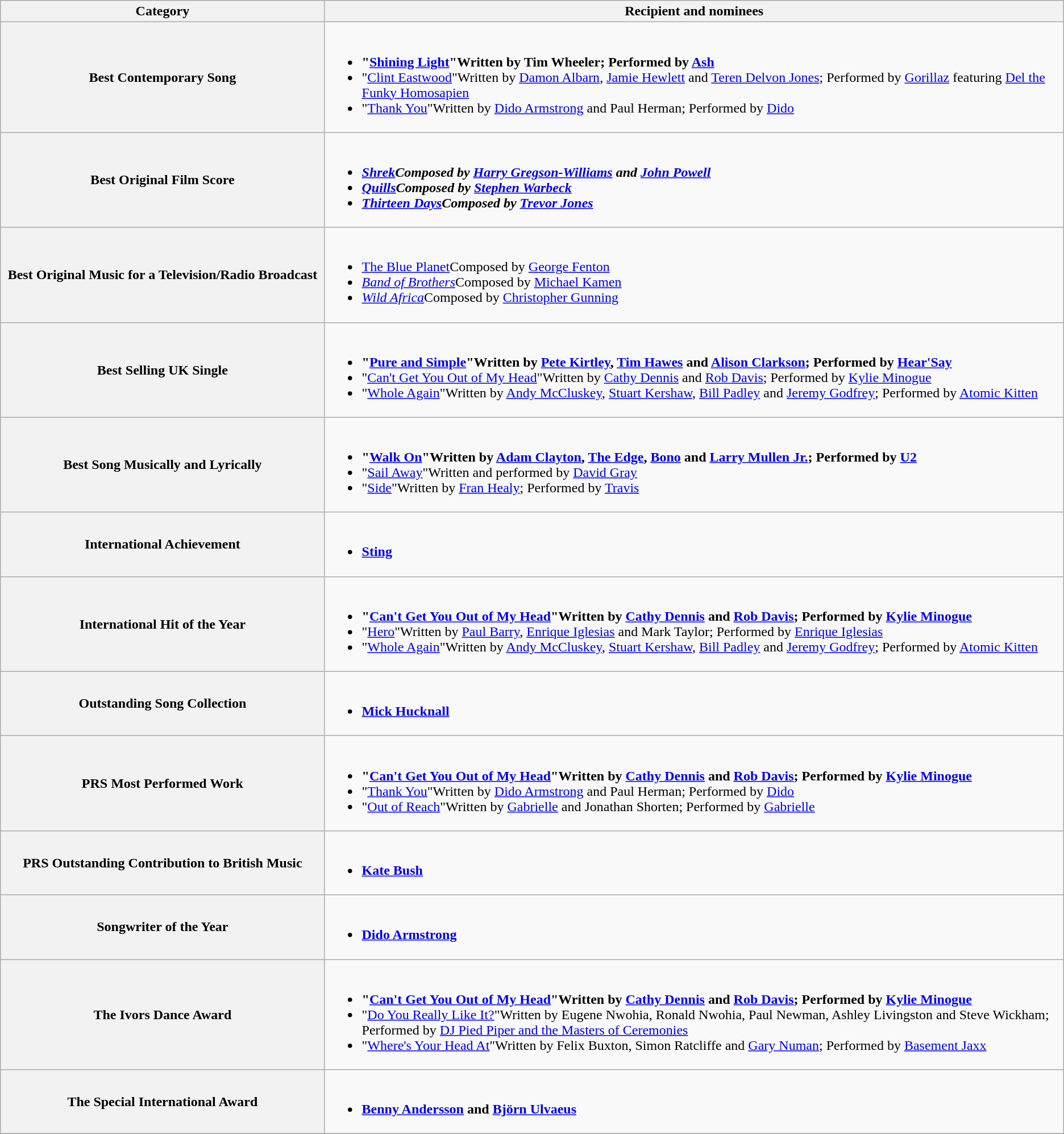<table class="wikitable">
<tr>
<th width="25%">Category</th>
<th width="57%">Recipient and nominees</th>
</tr>
<tr>
<th scope="row">Best Contemporary Song</th>
<td><br><ul><li><strong>"<a href='#'>Shining Light</a>"Written by Tim Wheeler; Performed by <a href='#'>Ash</a></strong></li><li>"<a href='#'>Clint Eastwood</a>"Written by <a href='#'>Damon Albarn</a>, <a href='#'>Jamie Hewlett</a> and <a href='#'>Teren Delvon Jones</a>; Performed by <a href='#'>Gorillaz</a> featuring <a href='#'>Del the Funky Homosapien</a></li><li>"<a href='#'>Thank You</a>"Written by <a href='#'>Dido Armstrong</a> and Paul Herman; Performed by <a href='#'>Dido</a></li></ul></td>
</tr>
<tr>
<th scope="row">Best Original Film Score</th>
<td><br><ul><li><strong><em><a href='#'>Shrek</a><em>Composed by <a href='#'>Harry Gregson-Williams</a> and <a href='#'>John Powell</a><strong></li><li></em><a href='#'>Quills</a><em>Composed by <a href='#'>Stephen Warbeck</a></li><li></em><a href='#'>Thirteen Days</a><em>Composed by <a href='#'>Trevor Jones</a></li></ul></td>
</tr>
<tr>
<th scope="row">Best Original Music for a Television/Radio Broadcast</th>
<td><br><ul><li></em></strong><a href='#'>The Blue Planet</a></em>Composed by <a href='#'>George Fenton</a></strong></li><li><em><a href='#'>Band of Brothers</a></em>Composed by <a href='#'>Michael Kamen</a></li><li><em><a href='#'>Wild Africa</a></em>Composed by <a href='#'>Christopher Gunning</a></li></ul></td>
</tr>
<tr>
<th scope="row">Best Selling UK Single</th>
<td><br><ul><li><strong>"<a href='#'>Pure and Simple</a>"Written by <a href='#'>Pete Kirtley</a>, <a href='#'>Tim Hawes</a> and <a href='#'>Alison Clarkson</a>; Performed by <a href='#'>Hear'Say</a></strong></li><li>"<a href='#'>Can't Get You Out of My Head</a>"Written by <a href='#'>Cathy Dennis</a> and <a href='#'>Rob Davis</a>; Performed by <a href='#'>Kylie Minogue</a></li><li>"<a href='#'>Whole Again</a>"Written by <a href='#'>Andy McCluskey</a>, <a href='#'>Stuart Kershaw</a>, <a href='#'>Bill Padley</a> and <a href='#'>Jeremy Godfrey</a>; Performed by <a href='#'>Atomic Kitten</a></li></ul></td>
</tr>
<tr>
<th scope="row">Best Song Musically and Lyrically</th>
<td><br><ul><li><strong>"<a href='#'>Walk On</a>"Written by <a href='#'>Adam Clayton</a>, <a href='#'>The Edge</a>, <a href='#'>Bono</a> and <a href='#'>Larry Mullen Jr.</a>; Performed by <a href='#'>U2</a></strong></li><li>"<a href='#'>Sail Away</a>"Written and performed by <a href='#'>David Gray</a></li><li>"<a href='#'>Side</a>"Written by <a href='#'>Fran Healy</a>; Performed by <a href='#'>Travis</a></li></ul></td>
</tr>
<tr>
<th scope="row">International Achievement</th>
<td><br><ul><li><strong><a href='#'>Sting</a></strong></li></ul></td>
</tr>
<tr>
<th scope="row">International Hit of the Year</th>
<td><br><ul><li><strong>"<a href='#'>Can't Get You Out of My Head</a>"Written by <a href='#'>Cathy Dennis</a> and <a href='#'>Rob Davis</a>; Performed by <a href='#'>Kylie Minogue</a></strong></li><li>"<a href='#'>Hero</a>"Written by <a href='#'>Paul Barry</a>, <a href='#'>Enrique Iglesias</a> and Mark Taylor; Performed by <a href='#'>Enrique Iglesias</a></li><li>"<a href='#'>Whole Again</a>"Written by <a href='#'>Andy McCluskey</a>, <a href='#'>Stuart Kershaw</a>, <a href='#'>Bill Padley</a> and <a href='#'>Jeremy Godfrey</a>; Performed by <a href='#'>Atomic Kitten</a></li></ul></td>
</tr>
<tr>
<th scope="row">Outstanding Song Collection</th>
<td><br><ul><li><strong><a href='#'>Mick Hucknall</a></strong></li></ul></td>
</tr>
<tr>
<th scope="row">PRS Most Performed Work</th>
<td><br><ul><li><strong>"<a href='#'>Can't Get You Out of My Head</a>"Written by <a href='#'>Cathy Dennis</a> and <a href='#'>Rob Davis</a>; Performed by <a href='#'>Kylie Minogue</a></strong></li><li>"<a href='#'>Thank You</a>"Written by <a href='#'>Dido Armstrong</a> and Paul Herman; Performed by <a href='#'>Dido</a></li><li>"<a href='#'>Out of Reach</a>"Written by <a href='#'>Gabrielle</a> and Jonathan Shorten; Performed by <a href='#'>Gabrielle</a></li></ul></td>
</tr>
<tr>
<th scope="row">PRS Outstanding Contribution to British Music</th>
<td><br><ul><li><strong><a href='#'>Kate Bush</a></strong></li></ul></td>
</tr>
<tr>
<th scope="row">Songwriter of the Year</th>
<td><br><ul><li><strong><a href='#'>Dido Armstrong</a></strong></li></ul></td>
</tr>
<tr>
<th scope="row">The Ivors Dance Award</th>
<td><br><ul><li><strong>"<a href='#'>Can't Get You Out of My Head</a>"Written by <a href='#'>Cathy Dennis</a> and <a href='#'>Rob Davis</a>; Performed by <a href='#'>Kylie Minogue</a></strong></li><li>"<a href='#'>Do You Really Like It?</a>"Written by Eugene Nwohia, Ronald Nwohia, Paul Newman, Ashley Livingston and Steve Wickham; Performed by <a href='#'>DJ Pied Piper and the Masters of Ceremonies</a></li><li>"<a href='#'>Where's Your Head At</a>"Written by Felix Buxton, Simon Ratcliffe and <a href='#'>Gary Numan</a>; Performed by <a href='#'>Basement Jaxx</a></li></ul></td>
</tr>
<tr>
<th scope="row">The Special International Award</th>
<td><br><ul><li><strong><a href='#'>Benny Andersson</a> and <a href='#'>Björn Ulvaeus</a></strong></li></ul></td>
</tr>
<tr>
</tr>
</table>
